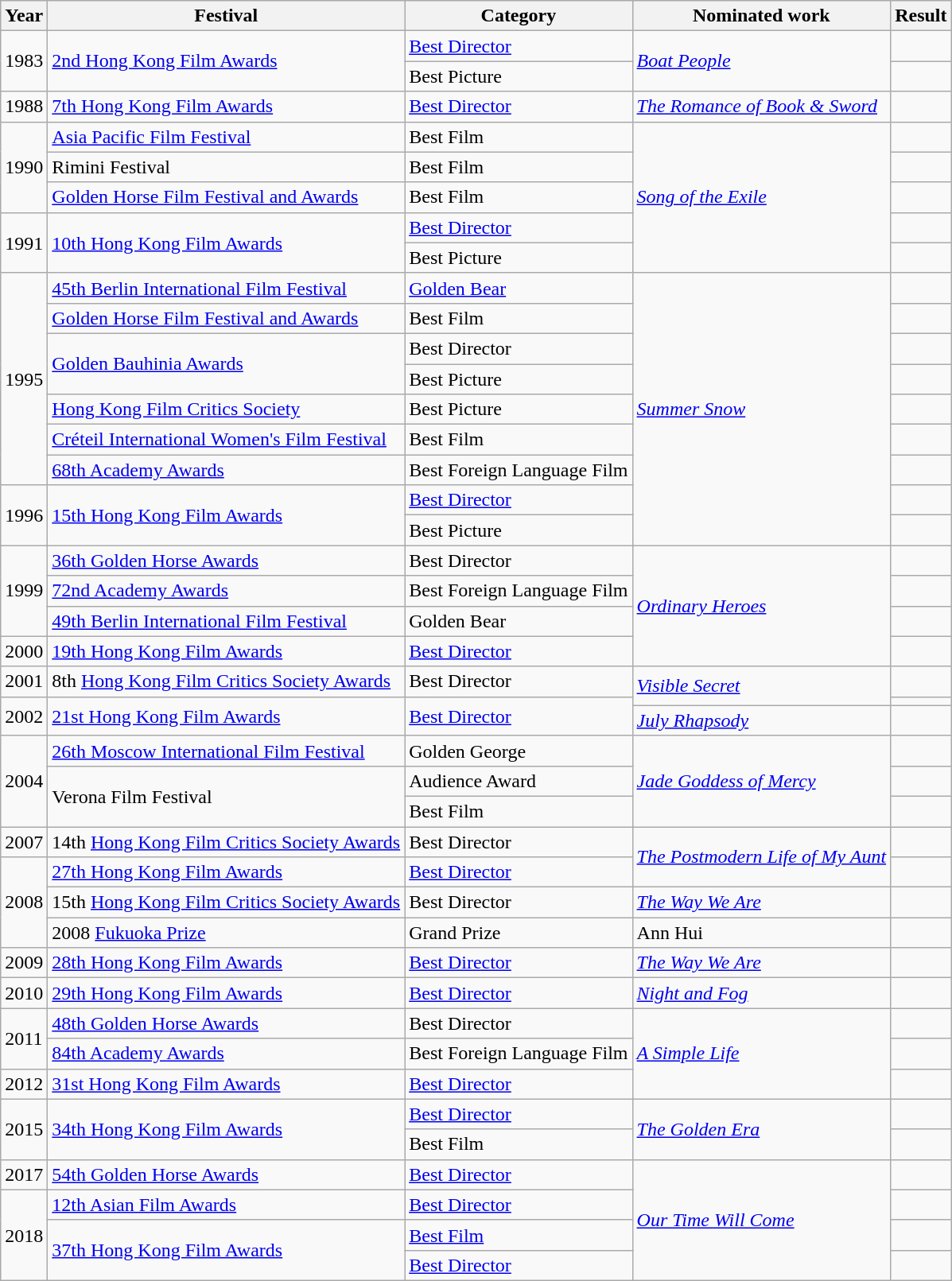<table class="wikitable sortable">
<tr>
<th>Year</th>
<th>Festival</th>
<th>Category</th>
<th>Nominated work</th>
<th>Result</th>
</tr>
<tr>
<td rowspan="2">1983</td>
<td rowspan="2"><a href='#'>2nd Hong Kong Film Awards</a></td>
<td><a href='#'>Best Director</a></td>
<td rowspan="2"><em><a href='#'>Boat People</a></em></td>
<td></td>
</tr>
<tr>
<td>Best Picture</td>
<td></td>
</tr>
<tr>
<td>1988</td>
<td><a href='#'>7th Hong Kong Film Awards</a></td>
<td><a href='#'>Best Director</a></td>
<td><em><a href='#'>The Romance of Book & Sword</a></em></td>
<td></td>
</tr>
<tr>
<td rowspan="3">1990</td>
<td><a href='#'>Asia Pacific Film Festival</a></td>
<td>Best Film</td>
<td rowspan="5"><em><a href='#'>Song of the Exile</a></em></td>
<td></td>
</tr>
<tr>
<td>Rimini Festival</td>
<td>Best Film</td>
<td></td>
</tr>
<tr>
<td><a href='#'>Golden Horse Film Festival and Awards</a></td>
<td>Best Film</td>
<td></td>
</tr>
<tr>
<td rowspan="2">1991</td>
<td rowspan="2"><a href='#'>10th Hong Kong Film Awards</a></td>
<td><a href='#'>Best Director</a></td>
<td></td>
</tr>
<tr>
<td>Best Picture</td>
<td></td>
</tr>
<tr>
<td rowspan="7">1995</td>
<td><a href='#'>45th Berlin International Film Festival</a></td>
<td><a href='#'>Golden Bear</a></td>
<td rowspan="9"><em><a href='#'>Summer Snow</a></em></td>
<td></td>
</tr>
<tr>
<td><a href='#'>Golden Horse Film Festival and Awards</a></td>
<td>Best Film</td>
<td></td>
</tr>
<tr>
<td rowspan="2"><a href='#'>Golden Bauhinia Awards</a></td>
<td>Best Director</td>
<td></td>
</tr>
<tr>
<td>Best Picture</td>
<td></td>
</tr>
<tr>
<td><a href='#'>Hong Kong Film Critics Society</a></td>
<td>Best Picture</td>
<td></td>
</tr>
<tr>
<td><a href='#'>Créteil International Women's Film Festival</a></td>
<td>Best Film</td>
<td></td>
</tr>
<tr>
<td><a href='#'>68th Academy Awards</a></td>
<td>Best Foreign Language Film</td>
<td></td>
</tr>
<tr>
<td rowspan="2">1996</td>
<td rowspan="2"><a href='#'>15th Hong Kong Film Awards</a></td>
<td><a href='#'>Best Director</a></td>
<td></td>
</tr>
<tr>
<td>Best Picture</td>
<td></td>
</tr>
<tr>
<td rowspan="3">1999</td>
<td><a href='#'>36th Golden Horse Awards</a></td>
<td>Best Director</td>
<td rowspan="4"><em><a href='#'>Ordinary Heroes</a></em></td>
<td></td>
</tr>
<tr>
<td><a href='#'>72nd Academy Awards</a></td>
<td>Best Foreign Language Film</td>
<td></td>
</tr>
<tr>
<td><a href='#'>49th Berlin International Film Festival</a></td>
<td>Golden Bear</td>
<td></td>
</tr>
<tr>
<td>2000</td>
<td><a href='#'>19th Hong Kong Film Awards</a></td>
<td><a href='#'>Best Director</a></td>
<td></td>
</tr>
<tr>
<td>2001</td>
<td>8th <a href='#'>Hong Kong Film Critics Society Awards</a></td>
<td>Best Director</td>
<td rowspan="2"><em><a href='#'>Visible Secret</a></em></td>
<td></td>
</tr>
<tr>
<td rowspan="2">2002</td>
<td rowspan="2"><a href='#'>21st Hong Kong Film Awards</a></td>
<td rowspan="2"><a href='#'>Best Director</a></td>
<td></td>
</tr>
<tr>
<td><em><a href='#'>July Rhapsody</a></em></td>
<td></td>
</tr>
<tr>
<td rowspan="3">2004</td>
<td><a href='#'>26th Moscow International Film Festival</a></td>
<td>Golden George</td>
<td rowspan="3"><em><a href='#'>Jade Goddess of Mercy</a></em></td>
<td></td>
</tr>
<tr>
<td rowspan="2">Verona Film Festival</td>
<td>Audience Award</td>
<td></td>
</tr>
<tr>
<td>Best Film</td>
<td></td>
</tr>
<tr>
<td>2007</td>
<td>14th <a href='#'>Hong Kong Film Critics Society Awards</a></td>
<td>Best Director</td>
<td rowspan="2"><em><a href='#'>The Postmodern Life of My Aunt</a></em></td>
<td></td>
</tr>
<tr>
<td rowspan="3">2008</td>
<td><a href='#'>27th Hong Kong Film Awards</a></td>
<td><a href='#'>Best Director</a></td>
<td></td>
</tr>
<tr>
<td>15th <a href='#'>Hong Kong Film Critics Society Awards</a></td>
<td>Best Director</td>
<td><em><a href='#'>The Way We Are</a></em></td>
<td></td>
</tr>
<tr>
<td>2008 <a href='#'>Fukuoka Prize</a></td>
<td>Grand Prize</td>
<td>Ann Hui</td>
<td></td>
</tr>
<tr>
<td>2009</td>
<td><a href='#'>28th Hong Kong Film Awards</a></td>
<td><a href='#'>Best Director</a></td>
<td><em><a href='#'>The Way We Are</a></em></td>
<td></td>
</tr>
<tr>
<td>2010</td>
<td><a href='#'>29th Hong Kong Film Awards</a></td>
<td><a href='#'>Best Director</a></td>
<td><em><a href='#'>Night and Fog</a></em></td>
<td></td>
</tr>
<tr>
<td rowspan="2">2011</td>
<td><a href='#'>48th Golden Horse Awards</a></td>
<td>Best Director</td>
<td rowspan="3"><em><a href='#'>A Simple Life</a></em></td>
<td></td>
</tr>
<tr>
<td><a href='#'>84th Academy Awards</a></td>
<td>Best Foreign Language Film</td>
<td></td>
</tr>
<tr>
<td>2012</td>
<td><a href='#'>31st Hong Kong Film Awards</a></td>
<td><a href='#'>Best Director</a></td>
<td></td>
</tr>
<tr>
<td rowspan="2">2015</td>
<td rowspan="2"><a href='#'>34th Hong Kong Film Awards</a></td>
<td><a href='#'>Best Director</a></td>
<td rowspan="2"><em><a href='#'>The Golden Era</a></em></td>
<td></td>
</tr>
<tr>
<td>Best Film</td>
<td></td>
</tr>
<tr>
<td>2017</td>
<td><a href='#'>54th Golden Horse Awards</a></td>
<td><a href='#'>Best Director</a></td>
<td rowspan="4"><em><a href='#'>Our Time Will Come</a></em></td>
<td></td>
</tr>
<tr>
<td rowspan="3">2018</td>
<td><a href='#'>12th Asian Film Awards</a></td>
<td><a href='#'>Best Director</a></td>
<td></td>
</tr>
<tr>
<td rowspan="2"><a href='#'>37th Hong Kong Film Awards</a></td>
<td><a href='#'>Best Film</a></td>
<td></td>
</tr>
<tr>
<td><a href='#'>Best Director</a></td>
<td></td>
</tr>
</table>
